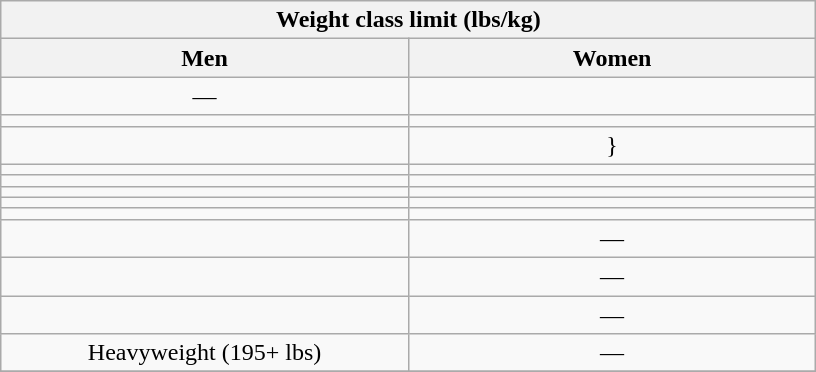<table class="wikitable" style="text-align: center;">
<tr>
<th ! colspan="2">Weight class limit (lbs/kg)</th>
</tr>
<tr>
<th style="width:30%">Men</th>
<th style="width:30%">Women</th>
</tr>
<tr>
<td>—</td>
<td></td>
</tr>
<tr>
<td></td>
<td></td>
</tr>
<tr>
<td></td>
<td>}</td>
</tr>
<tr>
<td></td>
<td></td>
</tr>
<tr>
<td></td>
<td></td>
</tr>
<tr>
<td></td>
<td></td>
</tr>
<tr>
<td></td>
<td></td>
</tr>
<tr>
<td></td>
<td></td>
</tr>
<tr>
<td></td>
<td>—</td>
</tr>
<tr>
<td></td>
<td>—</td>
</tr>
<tr>
<td></td>
<td>—</td>
</tr>
<tr>
<td>Heavyweight (195+ lbs)</td>
<td>—</td>
</tr>
<tr>
</tr>
</table>
